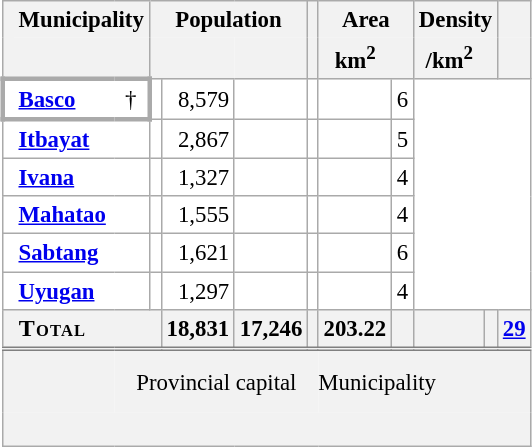<table class="wikitable sortable" style="table-layout:fixed;text-align:right;background-color:white;font-size:95%;border-collapse:collapse;margin:auto;">
<tr style="vertical-align:top;">
<th scope="col" style="border-width:thin 0 0 thin;" class="unsortable" rowspan="2"></th>
<th scope="col" style="border-width:thin 0 0 0;text-align:left;" class="unsortable" colspan="2">Municipality</th>
<th scope="col" style="border-bottom:0;text-align:center;" class="unsortable" colspan="3">Population</th>
<th scope="col" style="border-bottom:0;text-align:center;" class="unsortable"></th>
<th scope="col" style="border-bottom:0;text-align:center;" class="unsortable" colspan="2">Area</th>
<th scope="col" style="border-bottom:0;text-align:center;" class="unsortable" colspan="2">Density</th>
<th scope="col" style="border-bottom:0;text-align:center;" class="unsortable"></th>
</tr>
<tr>
<th style="border-width:0 thin thin 0;" colspan="2"></th>
<th style="border-width:0 0 thin thin;text-align:center;" colspan="2"></th>
<th style="border-width:0 thin thin 0;text-align:center;"></th>
<th style="border-top:0;"></th>
<th style="border-width:0 0 thin thin;text-align:center;">km<sup>2</sup></th>
<th style="border-width:0 thin thin 0;text-align:center;" class="unsortable"></th>
<th style="border-width:0 0 thin thin;text-align:center;">/km<sup>2</sup></th>
<th style="border-width:0 thin thin 0;text-align:center;" class="unsortable"></th>
<th style="border-top:0;"></th>
</tr>
<tr>
<th scope="row" style="border-width:medium 0 medium medium;background-color:initial;"></th>
<td style="text-align:left;font-weight:bold;border-width:medium 0 medium;"><a href='#'>Basco</a></td>
<td style="border-width:medium medium medium 0;text-align:center;">†</td>
<td></td>
<td>8,579</td>
<td></td>
<td></td>
<td></td>
<td style="text-align:center;">6</td>
</tr>
<tr>
<th scope="row" style="border-right:0;background-color:initial;"></th>
<td style="text-align:left;font-weight:bold;border-left:0;" colspan="2"><a href='#'>Itbayat</a></td>
<td></td>
<td>2,867</td>
<td></td>
<td></td>
<td></td>
<td style="text-align:center;">5</td>
</tr>
<tr>
<th scope="row" style="border-right:0;background-color:initial;"></th>
<td style="text-align:left;font-weight:bold;border-left:0;" colspan="2"><a href='#'>Ivana</a></td>
<td></td>
<td>1,327</td>
<td></td>
<td></td>
<td></td>
<td style="text-align:center;">4</td>
</tr>
<tr>
<th scope="row" style="border-right:0;background-color:initial;"></th>
<td style="text-align:left;font-weight:bold;border-left:0;" colspan="2"><a href='#'>Mahatao</a></td>
<td></td>
<td>1,555</td>
<td></td>
<td></td>
<td></td>
<td style="text-align:center;">4</td>
</tr>
<tr>
<th scope="row" style="border-right:0;background-color:initial;"></th>
<td style="text-align:left;font-weight:bold;border-left:0;" colspan="2"><a href='#'>Sabtang</a></td>
<td></td>
<td>1,621</td>
<td></td>
<td></td>
<td></td>
<td style="text-align:center;">6</td>
</tr>
<tr>
<th scope="row" style="border-right:0;background-color:initial;"></th>
<td style="text-align:left;font-weight:bold;border-left:0;" colspan="2"><a href='#'>Uyugan</a></td>
<td></td>
<td>1,297</td>
<td></td>
<td></td>
<td></td>
<td style="text-align:center;">4</td>
</tr>
<tr class="sortbottom">
<th scope="row" style="border-right:0;"></th>
<th colspan="3" style="border-left:0;text-align:left;font-size:medium;font-variant:small-caps;letter-spacing:0.05em;">Total</th>
<th style="text-align:right;">18,831</th>
<th style="text-align:right;">17,246</th>
<th style="text-align:right;"></th>
<th style="text-align:right;">203.22</th>
<th style="text-align:right;"></th>
<th style="text-align:right;"></th>
<th style="text-align:right;"></th>
<th style="text-align:center;"><a href='#'>29</a></th>
</tr>
<tr class="sortbottom" style="background-color:#F2F2F2;line-height:1.3em;border-top:double grey;">
<td colspan="2" style="border-width:thin 0 0 thin;"></td>
<td colspan="5" style="border-width:thin 0 0 0;text-align:center;padding:0.7em 0;">Provincial capital</td>
<td colspan="6" style="border-width:thin 0 0 0;text-align:left;padding:0.7em 0;">Municipality</td>
</tr>
<tr class="sortbottom" style="background-color:#F2F2F2;line-height:1.3em;font-size:110%;">
<td colspan="13" style="border-top:0;text-align:left;padding:0 10.5em;"><br></td>
</tr>
</table>
